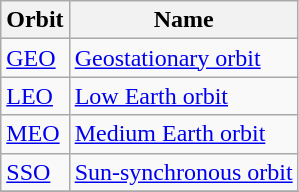<table class="wikitable sortable">
<tr>
<th>Orbit</th>
<th>Name</th>
</tr>
<tr>
<td><a href='#'>GEO</a></td>
<td><a href='#'>Geostationary orbit</a></td>
</tr>
<tr>
<td><a href='#'>LEO</a></td>
<td><a href='#'>Low Earth orbit</a></td>
</tr>
<tr>
<td><a href='#'>MEO</a></td>
<td><a href='#'>Medium Earth orbit</a></td>
</tr>
<tr>
<td><a href='#'>SSO</a></td>
<td><a href='#'>Sun-synchronous orbit</a></td>
</tr>
<tr>
</tr>
</table>
